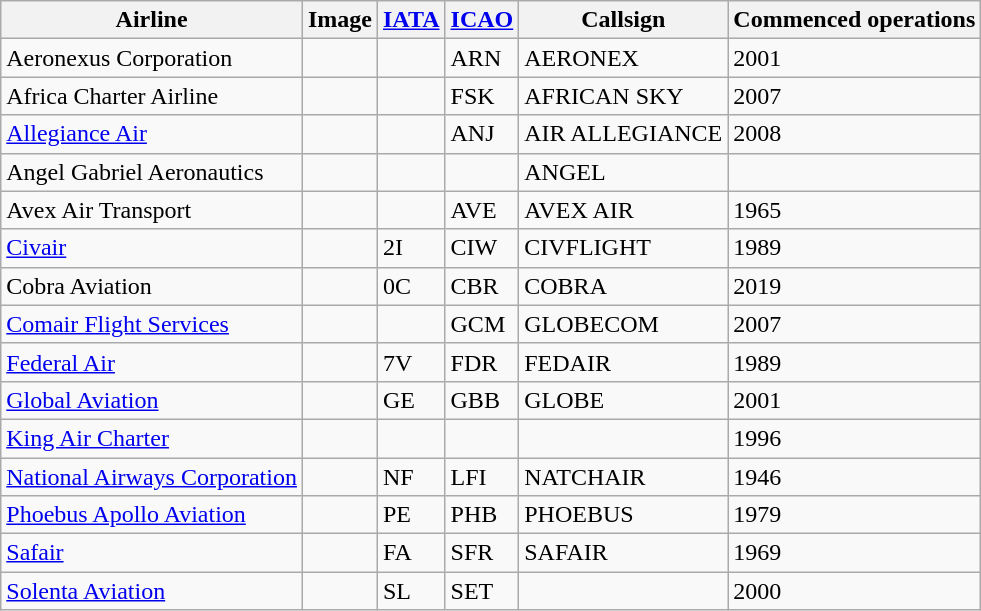<table class="wikitable sortable static-row-numbers static-row-header-text">
<tr>
<th>Airline</th>
<th>Image</th>
<th><a href='#'>IATA</a></th>
<th><a href='#'>ICAO</a></th>
<th>Callsign</th>
<th>Commenced operations</th>
</tr>
<tr>
<td>Aeronexus Corporation</td>
<td></td>
<td></td>
<td>ARN</td>
<td>AERONEX</td>
<td>2001</td>
</tr>
<tr>
<td>Africa Charter Airline</td>
<td></td>
<td></td>
<td>FSK</td>
<td>AFRICAN SKY</td>
<td>2007</td>
</tr>
<tr>
<td><a href='#'>Allegiance Air</a></td>
<td></td>
<td></td>
<td>ANJ</td>
<td>AIR ALLEGIANCE</td>
<td>2008</td>
</tr>
<tr>
<td>Angel Gabriel Aeronautics</td>
<td></td>
<td></td>
<td></td>
<td>ANGEL</td>
<td></td>
</tr>
<tr>
<td>Avex Air Transport</td>
<td></td>
<td></td>
<td>AVE</td>
<td>AVEX AIR</td>
<td>1965</td>
</tr>
<tr>
<td><a href='#'>Civair</a></td>
<td></td>
<td>2I</td>
<td>CIW</td>
<td>CIVFLIGHT</td>
<td>1989</td>
</tr>
<tr>
<td>Cobra Aviation</td>
<td></td>
<td>0C</td>
<td>CBR</td>
<td>COBRA</td>
<td>2019</td>
</tr>
<tr>
<td><a href='#'>Comair Flight Services</a></td>
<td></td>
<td></td>
<td>GCM</td>
<td>GLOBECOM</td>
<td>2007</td>
</tr>
<tr>
<td><a href='#'>Federal Air</a></td>
<td></td>
<td>7V</td>
<td>FDR</td>
<td>FEDAIR</td>
<td>1989</td>
</tr>
<tr>
<td><a href='#'>Global Aviation</a></td>
<td></td>
<td>GE</td>
<td>GBB</td>
<td>GLOBE</td>
<td>2001</td>
</tr>
<tr>
<td><a href='#'>King Air Charter</a></td>
<td></td>
<td></td>
<td></td>
<td></td>
<td>1996</td>
</tr>
<tr>
<td><a href='#'>National Airways Corporation</a></td>
<td></td>
<td>NF</td>
<td>LFI</td>
<td>NATCHAIR</td>
<td>1946</td>
</tr>
<tr>
<td><a href='#'>Phoebus Apollo Aviation</a></td>
<td></td>
<td>PE</td>
<td>PHB</td>
<td>PHOEBUS</td>
<td>1979</td>
</tr>
<tr>
<td><a href='#'>Safair</a></td>
<td></td>
<td>FA</td>
<td>SFR</td>
<td>SAFAIR</td>
<td>1969</td>
</tr>
<tr>
<td><a href='#'>Solenta Aviation</a></td>
<td></td>
<td>SL</td>
<td>SET</td>
<td></td>
<td>2000</td>
</tr>
</table>
